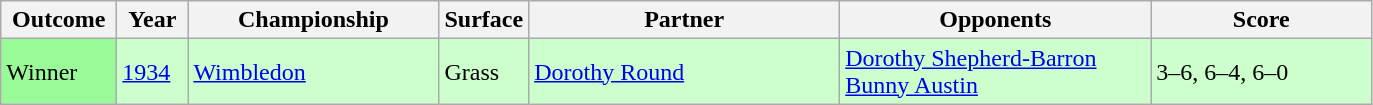<table class="wikitable">
<tr>
<th style="width:70px">Outcome</th>
<th style="width:40px">Year</th>
<th style="width:160px">Championship</th>
<th style="width:50px">Surface</th>
<th style="width:200px">Partner</th>
<th style="width:200px">Opponents</th>
<th style="width:140px" class="unsortable">Score</th>
</tr>
<tr style="background:#cfc;">
<td style="background:#98fb98;">Winner</td>
<td><a href='#'>1934</a></td>
<td><a href='#'>Wimbledon</a></td>
<td>Grass</td>
<td> <a href='#'>Dorothy Round</a></td>
<td> <a href='#'>Dorothy Shepherd-Barron</a> <br>  <a href='#'>Bunny Austin</a></td>
<td>3–6, 6–4, 6–0</td>
</tr>
</table>
